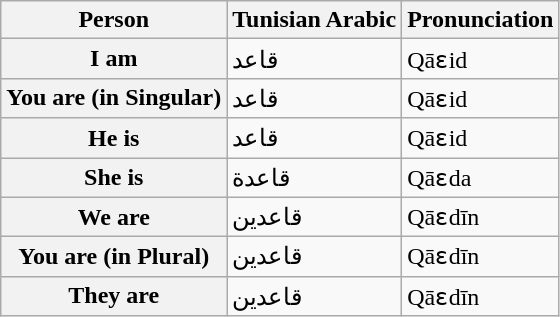<table class="wikitable">
<tr>
<th>Person</th>
<th>Tunisian Arabic</th>
<th>Pronunciation</th>
</tr>
<tr>
<th>I am</th>
<td>قاعد</td>
<td>Qāɛid</td>
</tr>
<tr>
<th>You are (in Singular)</th>
<td>قاعد</td>
<td>Qāɛid</td>
</tr>
<tr>
<th>He is</th>
<td>قاعد</td>
<td>Qāɛid</td>
</tr>
<tr>
<th>She is</th>
<td>قاعدة</td>
<td>Qāɛda</td>
</tr>
<tr>
<th>We are</th>
<td>قاعدين</td>
<td>Qāɛdīn</td>
</tr>
<tr>
<th>You are (in Plural)</th>
<td>قاعدين</td>
<td>Qāɛdīn</td>
</tr>
<tr>
<th>They are</th>
<td>قاعدين</td>
<td>Qāɛdīn</td>
</tr>
</table>
